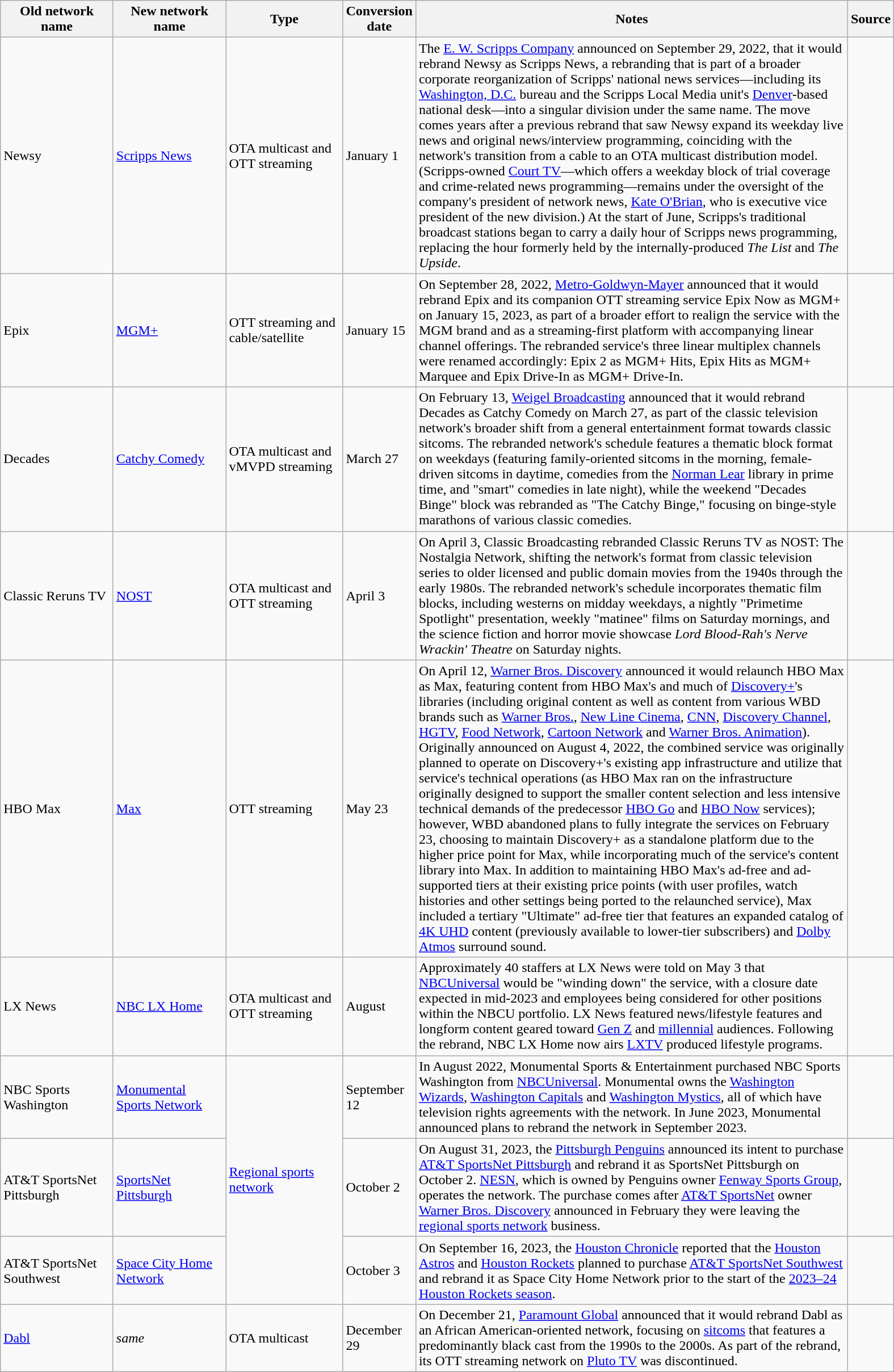<table class="wikitable">
<tr>
<th style="text-align:center; width:125px">Old network<br>name</th>
<th style="text-align:center; width:125px">New network<br>name</th>
<th style="text-align:center; width:130px">Type</th>
<th style="text-align:center; width:60px">Conversion date</th>
<th style="text-align:center; width:500px">Notes</th>
<th style="text-align:center; width:30px">Source</th>
</tr>
<tr>
<td>Newsy</td>
<td><a href='#'>Scripps News</a></td>
<td>OTA multicast and OTT streaming</td>
<td>January 1</td>
<td>The <a href='#'>E. W. Scripps Company</a> announced on September 29, 2022, that it would rebrand Newsy as Scripps News, a rebranding that is part of a broader corporate reorganization of Scripps' national news services—including its <a href='#'>Washington, D.C.</a> bureau and the Scripps Local Media unit's <a href='#'>Denver</a>-based national desk—into a singular division under the same name. The move comes  years after a previous rebrand that saw Newsy expand its weekday live news and original news/interview programming, coinciding with the network's transition from a cable to an OTA multicast distribution model. (Scripps-owned <a href='#'>Court TV</a>—which offers a weekday block of trial coverage and crime-related news programming—remains under the oversight of the company's president of network news, <a href='#'>Kate O'Brian</a>, who is executive vice president of the new division.) At the start of June, Scripps's traditional broadcast stations began to carry a daily hour of Scripps news programming, replacing the hour formerly held by the internally-produced <em>The List</em> and <em>The Upside</em>.</td>
<td></td>
</tr>
<tr>
<td>Epix</td>
<td><a href='#'>MGM+</a></td>
<td>OTT streaming and cable/satellite</td>
<td>January 15</td>
<td>On September 28, 2022, <a href='#'>Metro-Goldwyn-Mayer</a> announced that it would rebrand Epix and its companion OTT streaming service Epix Now as MGM+ on January 15, 2023, as part of a broader effort to realign the service with the MGM brand and as a streaming-first platform with accompanying linear channel offerings. The rebranded service's three linear multiplex channels were renamed accordingly: Epix 2 as MGM+ Hits, Epix Hits as MGM+ Marquee and Epix Drive-In as MGM+ Drive-In.</td>
<td></td>
</tr>
<tr>
<td>Decades</td>
<td><a href='#'>Catchy Comedy</a></td>
<td>OTA multicast and vMVPD streaming</td>
<td>March 27</td>
<td>On February 13, <a href='#'>Weigel Broadcasting</a> announced that it would rebrand Decades as Catchy Comedy on March 27, as part of the classic television network's broader shift from a general entertainment format towards classic sitcoms. The rebranded network's schedule features a thematic block format on weekdays (featuring family-oriented sitcoms in the morning, female-driven sitcoms in daytime, comedies from the <a href='#'>Norman Lear</a> library in prime time, and "smart" comedies in late night), while the weekend "Decades Binge" block was rebranded as "The Catchy Binge," focusing on binge-style marathons of various classic comedies.</td>
<td></td>
</tr>
<tr>
<td>Classic Reruns TV</td>
<td><a href='#'>NOST</a></td>
<td>OTA multicast and OTT streaming</td>
<td>April 3</td>
<td>On April 3, Classic Broadcasting rebranded Classic Reruns TV as NOST:  The Nostalgia Network, shifting the network's format from classic television series to older licensed and public domain movies from the 1940s through the early 1980s. The rebranded network's schedule incorporates thematic film blocks, including westerns on midday weekdays, a nightly "Primetime Spotlight" presentation, weekly "matinee" films on Saturday mornings, and the science fiction and horror movie showcase <em>Lord Blood-Rah's Nerve Wrackin' Theatre</em> on Saturday nights.</td>
<td></td>
</tr>
<tr>
<td>HBO Max</td>
<td><a href='#'>Max</a></td>
<td>OTT streaming</td>
<td>May 23</td>
<td>On April 12, <a href='#'>Warner Bros. Discovery</a> announced it would relaunch HBO Max as Max, featuring content from HBO Max's and much of <a href='#'>Discovery+</a>'s libraries (including original content as well as content from various WBD brands such as <a href='#'>Warner Bros.</a>, <a href='#'>New Line Cinema</a>, <a href='#'>CNN</a>, <a href='#'>Discovery Channel</a>, <a href='#'>HGTV</a>, <a href='#'>Food Network</a>, <a href='#'>Cartoon Network</a> and <a href='#'>Warner Bros. Animation</a>). Originally announced on August 4, 2022, the combined service was originally planned to operate on Discovery+'s existing app infrastructure and utilize that service's technical operations (as HBO Max ran on the infrastructure originally designed to support the smaller content selection and less intensive technical demands of the predecessor <a href='#'>HBO Go</a> and <a href='#'>HBO Now</a> services); however, WBD abandoned plans to fully integrate the services on February 23, choosing to maintain Discovery+ as a standalone platform due to the higher price point for Max, while incorporating much of the service's content library into Max. In addition to maintaining HBO Max's ad-free and ad-supported tiers at their existing price points (with user profiles, watch histories and other settings being ported to the relaunched service), Max included a tertiary "Ultimate" ad-free tier that features an expanded catalog of <a href='#'>4K UHD</a> content (previously available to lower-tier subscribers) and <a href='#'>Dolby Atmos</a> surround sound.</td>
<td><br><br></td>
</tr>
<tr>
<td>LX News</td>
<td><a href='#'>NBC LX Home</a></td>
<td>OTA multicast and OTT streaming</td>
<td>August</td>
<td>Approximately 40 staffers at LX News were told on May 3 that <a href='#'>NBCUniversal</a> would be "winding down" the service, with a closure date expected in mid-2023 and employees being considered for other positions within the NBCU portfolio. LX News featured news/lifestyle features and longform content geared toward <a href='#'>Gen Z</a> and <a href='#'>millennial</a> audiences. Following the rebrand, NBC LX Home now airs <a href='#'>LXTV</a> produced lifestyle programs.</td>
<td></td>
</tr>
<tr>
<td>NBC Sports Washington</td>
<td><a href='#'>Monumental Sports Network</a></td>
<td rowspan=3><a href='#'>Regional sports network</a></td>
<td>September 12</td>
<td>In August 2022, Monumental Sports & Entertainment purchased NBC Sports Washington from <a href='#'>NBCUniversal</a>. Monumental owns the <a href='#'>Washington Wizards</a>, <a href='#'>Washington Capitals</a> and <a href='#'>Washington Mystics</a>, all of which have television rights agreements with the network. In June 2023, Monumental announced plans to rebrand the network in September 2023.</td>
<td></td>
</tr>
<tr>
<td>AT&T SportsNet Pittsburgh</td>
<td><a href='#'>SportsNet Pittsburgh</a></td>
<td>October 2</td>
<td>On August 31, 2023, the <a href='#'>Pittsburgh Penguins</a> announced its intent to purchase <a href='#'>AT&T SportsNet Pittsburgh</a> and rebrand it as SportsNet Pittsburgh on October 2. <a href='#'>NESN</a>, which is owned by Penguins owner <a href='#'>Fenway Sports Group</a>, operates the network. The purchase comes after <a href='#'>AT&T SportsNet</a> owner <a href='#'>Warner Bros. Discovery</a> announced in February they were leaving the <a href='#'>regional sports network</a> business.</td>
<td></td>
</tr>
<tr>
<td>AT&T SportsNet Southwest</td>
<td><a href='#'>Space City Home Network</a></td>
<td>October 3</td>
<td>On September 16, 2023, the <a href='#'>Houston Chronicle</a> reported that the <a href='#'>Houston Astros</a> and <a href='#'>Houston Rockets</a> planned to purchase <a href='#'>AT&T SportsNet Southwest</a> and rebrand it as Space City Home Network prior to the start of the <a href='#'>2023–24 Houston Rockets season</a>.</td>
<td></td>
</tr>
<tr>
<td><a href='#'>Dabl</a></td>
<td><em>same</em></td>
<td>OTA multicast</td>
<td>December 29</td>
<td>On December 21, <a href='#'>Paramount Global</a> announced that it would rebrand Dabl as an African American-oriented network, focusing on <a href='#'>sitcoms</a> that features a predominantly black cast from the 1990s to the 2000s. As part of the rebrand, its OTT streaming network on <a href='#'>Pluto TV</a> was discontinued.</td>
<td></td>
</tr>
</table>
